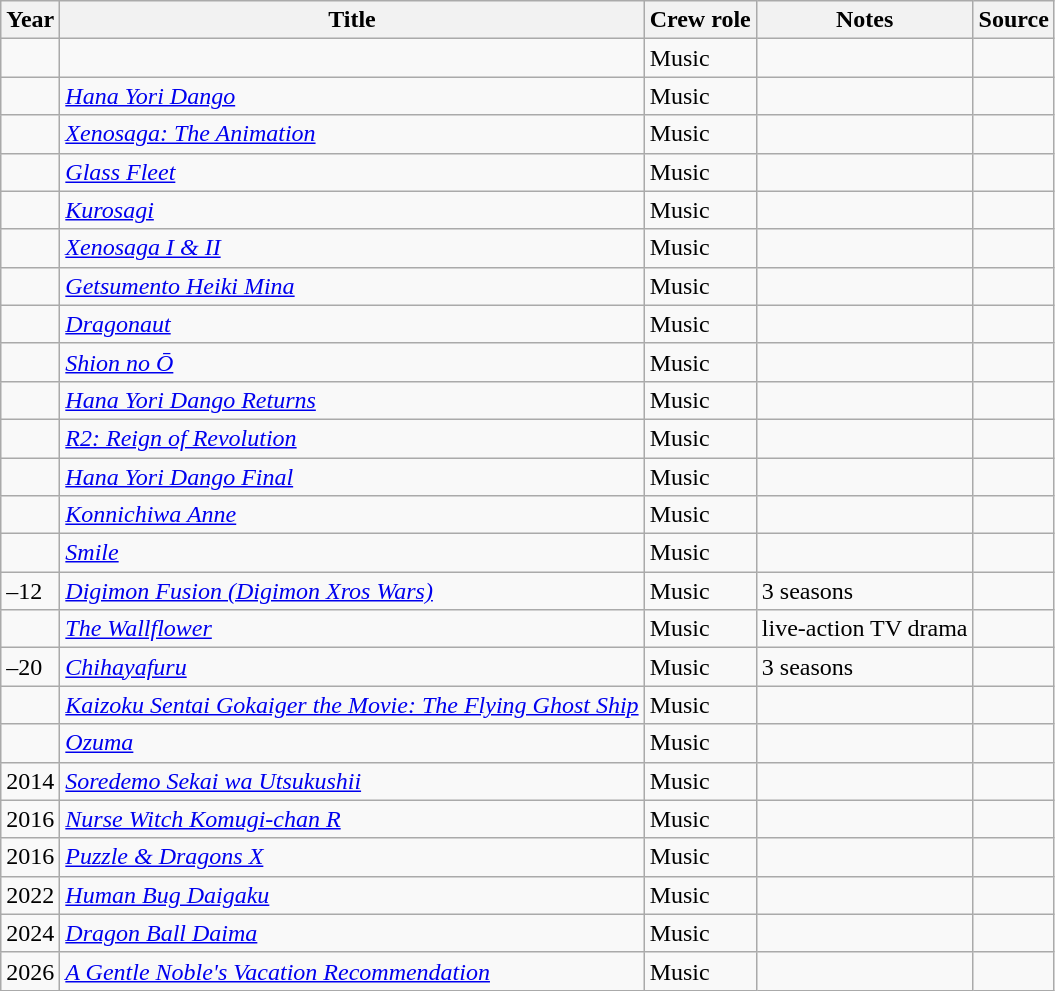<table class="wikitable sortable plainrowheaders">
<tr>
<th>Year</th>
<th>Title</th>
<th>Crew role</th>
<th class="unsortable">Notes</th>
<th class="unsortable">Source</th>
</tr>
<tr>
<td></td>
<td><em></em></td>
<td>Music</td>
<td></td>
<td></td>
</tr>
<tr>
<td></td>
<td><em><a href='#'>Hana Yori Dango</a></em></td>
<td>Music</td>
<td></td>
<td></td>
</tr>
<tr>
<td></td>
<td><em><a href='#'>Xenosaga: The Animation</a></em></td>
<td>Music</td>
<td></td>
<td></td>
</tr>
<tr>
<td></td>
<td><em><a href='#'>Glass Fleet</a></em></td>
<td>Music</td>
<td></td>
<td></td>
</tr>
<tr>
<td></td>
<td><em><a href='#'>Kurosagi</a></em></td>
<td>Music</td>
<td></td>
<td></td>
</tr>
<tr>
<td></td>
<td><em><a href='#'>Xenosaga I & II</a></em></td>
<td>Music</td>
<td></td>
<td></td>
</tr>
<tr>
<td></td>
<td><em><a href='#'>Getsumento Heiki Mina</a></em></td>
<td>Music</td>
<td></td>
<td></td>
</tr>
<tr>
<td></td>
<td><em><a href='#'>Dragonaut</a></em></td>
<td>Music</td>
<td></td>
<td></td>
</tr>
<tr>
<td></td>
<td><em><a href='#'>Shion no Ō</a></em></td>
<td>Music</td>
<td></td>
<td></td>
</tr>
<tr>
<td></td>
<td><em><a href='#'>Hana Yori Dango Returns</a></em></td>
<td>Music</td>
<td></td>
<td></td>
</tr>
<tr>
<td></td>
<td><em><a href='#'>R2: Reign of Revolution</a></em></td>
<td>Music</td>
<td></td>
<td></td>
</tr>
<tr>
<td></td>
<td><em><a href='#'>Hana Yori Dango Final</a></em></td>
<td>Music</td>
<td></td>
<td></td>
</tr>
<tr>
<td></td>
<td><em><a href='#'>Konnichiwa Anne</a></em></td>
<td>Music</td>
<td></td>
<td></td>
</tr>
<tr>
<td></td>
<td><em><a href='#'>Smile</a></em></td>
<td>Music</td>
<td></td>
<td></td>
</tr>
<tr>
<td>–12</td>
<td><em><a href='#'>Digimon Fusion (Digimon Xros Wars)</a></em></td>
<td>Music</td>
<td>3 seasons</td>
<td></td>
</tr>
<tr>
<td></td>
<td><em><a href='#'>The Wallflower</a></em></td>
<td>Music</td>
<td>live-action TV drama</td>
<td></td>
</tr>
<tr>
<td>–20</td>
<td><em><a href='#'>Chihayafuru</a></em></td>
<td>Music</td>
<td>3 seasons</td>
<td></td>
</tr>
<tr>
<td></td>
<td><em><a href='#'>Kaizoku Sentai Gokaiger the Movie: The Flying Ghost Ship</a></em></td>
<td>Music</td>
<td></td>
<td></td>
</tr>
<tr>
<td></td>
<td><em><a href='#'>Ozuma</a></em></td>
<td>Music</td>
<td></td>
<td></td>
</tr>
<tr>
<td>2014</td>
<td><em><a href='#'>Soredemo Sekai wa Utsukushii</a></em></td>
<td>Music</td>
<td></td>
<td></td>
</tr>
<tr>
<td>2016</td>
<td><em><a href='#'>Nurse Witch Komugi-chan R</a></em></td>
<td>Music</td>
<td></td>
<td></td>
</tr>
<tr>
<td>2016</td>
<td><em><a href='#'>Puzzle & Dragons X</a></em></td>
<td>Music</td>
<td></td>
<td></td>
</tr>
<tr>
<td>2022</td>
<td><em><a href='#'>Human Bug Daigaku</a></em></td>
<td>Music</td>
<td></td>
<td></td>
</tr>
<tr>
<td>2024</td>
<td><em><a href='#'>Dragon Ball Daima</a></em></td>
<td>Music</td>
<td></td>
<td></td>
</tr>
<tr>
<td>2026</td>
<td><em><a href='#'>A Gentle Noble's Vacation Recommendation</a></em></td>
<td>Music</td>
<td></td>
<td></td>
</tr>
</table>
